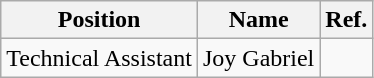<table class="wikitable">
<tr>
<th>Position</th>
<th>Name</th>
<th>Ref.</th>
</tr>
<tr>
<td>Technical Assistant</td>
<td> Joy Gabriel</td>
<td></td>
</tr>
</table>
